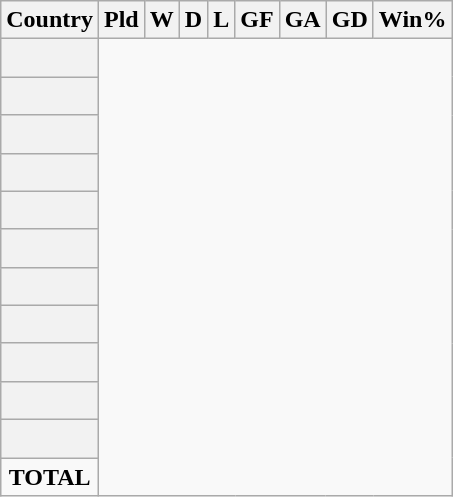<table class="wikitable sortable plainrowheaders" style="text-align:center">
<tr>
<th scope="col">Country</th>
<th scope="col">Pld</th>
<th scope="col">W</th>
<th scope="col">D</th>
<th scope="col">L</th>
<th scope="col">GF</th>
<th scope="col">GA</th>
<th scope="col">GD</th>
<th scope="col">Win%</th>
</tr>
<tr>
<th scope="row" align="left"><br></th>
</tr>
<tr>
<th scope="row" align="left"><br></th>
</tr>
<tr>
<th scope="row" align="left"><br></th>
</tr>
<tr>
<th scope="row" align="left"><br></th>
</tr>
<tr>
<th scope="row" align="left"><br></th>
</tr>
<tr>
<th scope="row" align="left"><br></th>
</tr>
<tr>
<th scope="row" align="left"><br></th>
</tr>
<tr>
<th scope="row" align="left"><br></th>
</tr>
<tr>
<th scope="row" align="left"><br></th>
</tr>
<tr>
<th scope="row" align="left"><br></th>
</tr>
<tr>
<th scope="row" align="left"><br></th>
</tr>
<tr>
<td><strong>TOTAL</strong><br></td>
</tr>
</table>
